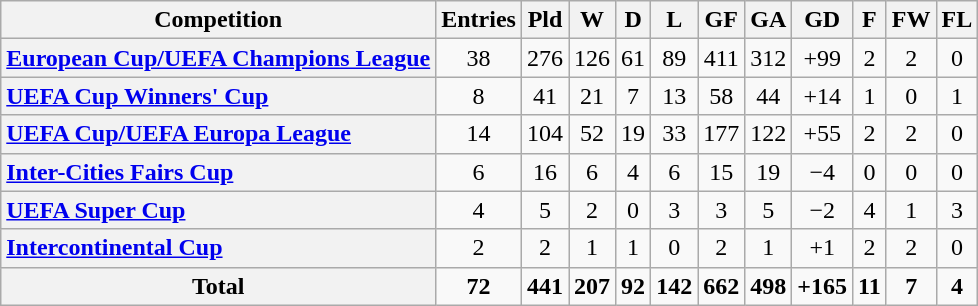<table class="wikitable sortable plainrowheaders" style="text-align:center">
<tr>
<th scope="col" class="unsortable">Competition</th>
<th scope="col">Entries</th>
<th scope="col">Pld</th>
<th scope="col">W</th>
<th scope="col">D</th>
<th scope="col">L</th>
<th scope="col">GF</th>
<th scope="col">GA</th>
<th scope="col">GD</th>
<th scope="col">F</th>
<th scope="col">FW</th>
<th scope="col">FL</th>
</tr>
<tr>
<th scope="row" style="text-align:left;"><a href='#'>European Cup/UEFA Champions League</a></th>
<td>38</td>
<td>276</td>
<td>126</td>
<td>61</td>
<td>89</td>
<td>411</td>
<td>312</td>
<td>+99</td>
<td>2</td>
<td>2</td>
<td>0</td>
</tr>
<tr>
<th scope="row" style="text-align:left;"><a href='#'>UEFA Cup Winners' Cup</a></th>
<td>8</td>
<td>41</td>
<td>21</td>
<td>7</td>
<td>13</td>
<td>58</td>
<td>44</td>
<td>+14</td>
<td>1</td>
<td>0</td>
<td>1</td>
</tr>
<tr>
<th scope="row" style="text-align:left;"><a href='#'>UEFA Cup/UEFA Europa League</a></th>
<td>14</td>
<td>104</td>
<td>52</td>
<td>19</td>
<td>33</td>
<td>177</td>
<td>122</td>
<td>+55</td>
<td>2</td>
<td>2</td>
<td>0</td>
</tr>
<tr>
<th scope="row" style="text-align:left;"><a href='#'>Inter-Cities Fairs Cup</a></th>
<td>6</td>
<td>16</td>
<td>6</td>
<td>4</td>
<td>6</td>
<td>15</td>
<td>19</td>
<td>−4</td>
<td>0</td>
<td>0</td>
<td>0</td>
</tr>
<tr>
<th scope="row" style="text-align:left;"><a href='#'>UEFA Super Cup</a></th>
<td>4</td>
<td>5</td>
<td>2</td>
<td>0</td>
<td>3</td>
<td>3</td>
<td>5</td>
<td>−2</td>
<td>4</td>
<td>1</td>
<td>3</td>
</tr>
<tr>
<th scope="row" style="text-align:left;"><a href='#'>Intercontinental Cup</a></th>
<td>2</td>
<td>2</td>
<td>1</td>
<td>1</td>
<td>0</td>
<td>2</td>
<td>1</td>
<td>+1</td>
<td>2</td>
<td>2</td>
<td>0</td>
</tr>
<tr class="sortbottom">
<th>Total</th>
<td><strong>72</strong></td>
<td><strong>441</strong></td>
<td><strong>207</strong></td>
<td><strong>92</strong></td>
<td><strong>142</strong></td>
<td><strong>662</strong></td>
<td><strong>498</strong></td>
<td><strong>+165</strong></td>
<td><strong>11</strong></td>
<td><strong>7</strong></td>
<td><strong>4</strong></td>
</tr>
</table>
